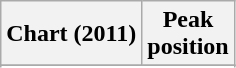<table class="wikitable sortable plainrowheaders" style="text-align:center;">
<tr>
<th>Chart (2011)</th>
<th>Peak <br> position</th>
</tr>
<tr>
</tr>
<tr>
</tr>
</table>
